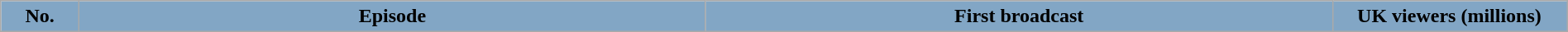<table class="wikitable plainrowheaders" style="width:100%; background:#fff;">
<tr>
<th style="background: #82A6C5; width: 5%;">No.</th>
<th style="background: #82A6C5; width: 40%;">Episode</th>
<th style="background: #82A6C5; width: 40%;">First broadcast</th>
<th style="background: #82A6C5; width: 15%;">UK viewers (millions) <br>


</th>
</tr>
</table>
